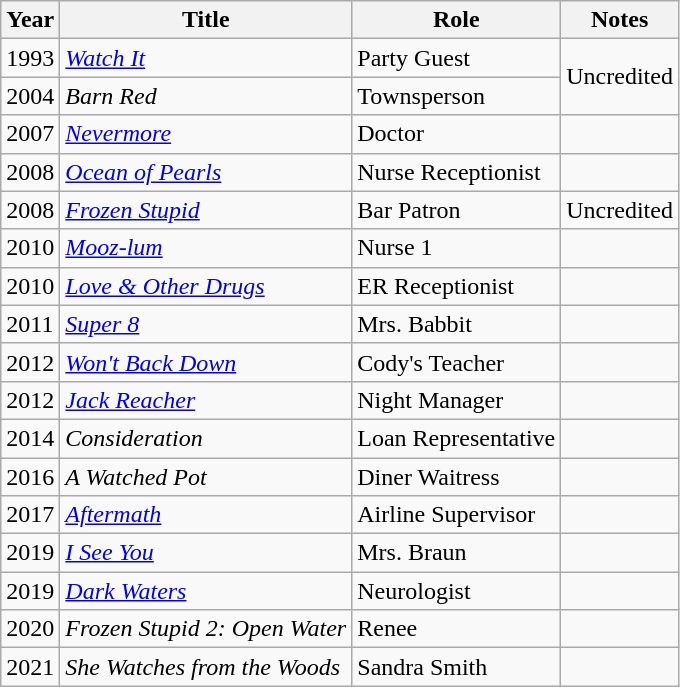<table class="wikitable sortable">
<tr>
<th>Year</th>
<th>Title</th>
<th>Role</th>
<th>Notes</th>
</tr>
<tr>
<td>1993</td>
<td><em><a href='#'>Watch It</a></em></td>
<td>Party Guest</td>
<td rowspan="2">Uncredited</td>
</tr>
<tr>
<td>2004</td>
<td><em>Barn Red</em></td>
<td>Townsperson</td>
</tr>
<tr>
<td>2007</td>
<td><a href='#'><em>Nevermore</em></a></td>
<td>Doctor</td>
<td></td>
</tr>
<tr>
<td>2008</td>
<td><em><a href='#'>Ocean of Pearls</a></em></td>
<td>Nurse Receptionist</td>
<td></td>
</tr>
<tr>
<td>2008</td>
<td><em><a href='#'>Frozen Stupid</a></em></td>
<td>Bar Patron</td>
<td>Uncredited</td>
</tr>
<tr>
<td>2010</td>
<td><em><a href='#'>Mooz-lum</a></em></td>
<td>Nurse 1</td>
<td></td>
</tr>
<tr>
<td>2010</td>
<td><em><a href='#'>Love & Other Drugs</a></em></td>
<td>ER Receptionist</td>
<td></td>
</tr>
<tr>
<td>2011</td>
<td><a href='#'><em>Super 8</em></a></td>
<td>Mrs. Babbit</td>
<td></td>
</tr>
<tr>
<td>2012</td>
<td><a href='#'><em>Won't Back Down</em></a></td>
<td>Cody's Teacher</td>
<td></td>
</tr>
<tr>
<td>2012</td>
<td><a href='#'><em>Jack Reacher</em></a></td>
<td>Night Manager</td>
<td></td>
</tr>
<tr>
<td>2014</td>
<td><em>Consideration</em></td>
<td>Loan Representative</td>
<td></td>
</tr>
<tr>
<td>2016</td>
<td><em>A Watched Pot</em></td>
<td>Diner Waitress</td>
<td></td>
</tr>
<tr>
<td>2017</td>
<td><a href='#'><em>Aftermath</em></a></td>
<td>Airline Supervisor</td>
<td></td>
</tr>
<tr>
<td>2019</td>
<td><a href='#'><em>I See You</em></a></td>
<td>Mrs. Braun</td>
<td></td>
</tr>
<tr>
<td>2019</td>
<td><a href='#'><em>Dark Waters</em></a></td>
<td>Neurologist</td>
<td></td>
</tr>
<tr>
<td>2020</td>
<td><em>Frozen Stupid 2: Open Water</em></td>
<td>Renee</td>
<td></td>
</tr>
<tr>
<td>2021</td>
<td><em>She Watches from the Woods</em></td>
<td>Sandra Smith</td>
<td></td>
</tr>
</table>
